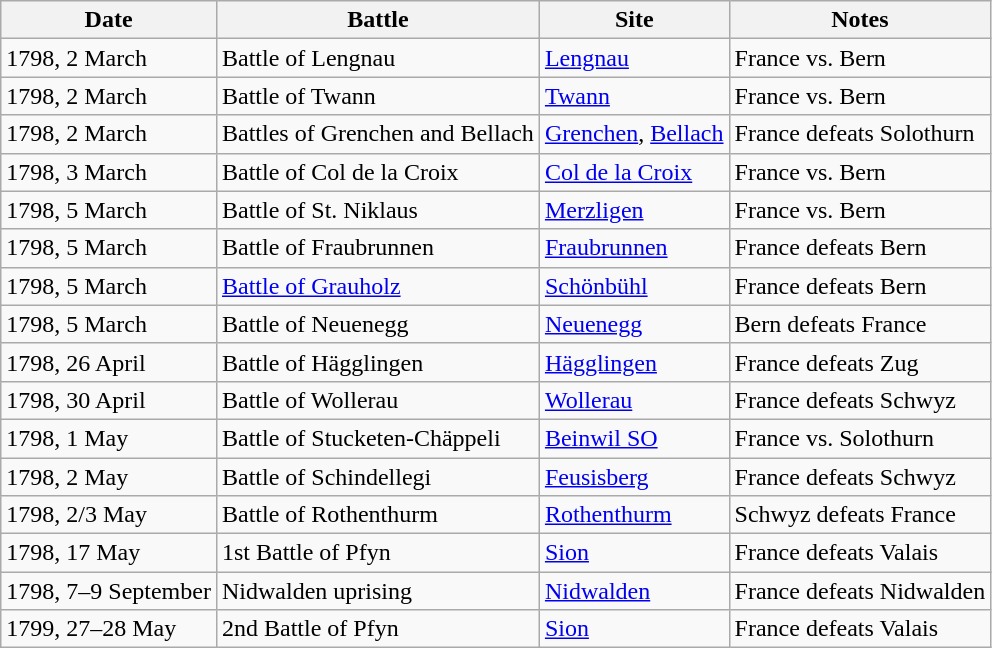<table class="wikitable">
<tr>
<th>Date</th>
<th>Battle</th>
<th>Site</th>
<th>Notes</th>
</tr>
<tr valign="top">
<td>1798, 2 March</td>
<td>Battle of Lengnau</td>
<td><a href='#'>Lengnau</a></td>
<td>France vs. Bern</td>
</tr>
<tr valign="top">
<td>1798, 2 March</td>
<td>Battle of Twann</td>
<td><a href='#'>Twann</a></td>
<td>France vs. Bern</td>
</tr>
<tr valign="top">
<td>1798, 2 March</td>
<td>Battles of Grenchen and Bellach</td>
<td><a href='#'>Grenchen</a>, <a href='#'>Bellach</a></td>
<td>France defeats Solothurn</td>
</tr>
<tr valign="top">
<td>1798, 3 March</td>
<td>Battle of Col de la Croix</td>
<td><a href='#'>Col de la Croix</a></td>
<td>France vs. Bern</td>
</tr>
<tr valign="top">
<td>1798, 5 March</td>
<td>Battle of St. Niklaus</td>
<td><a href='#'>Merzligen</a></td>
<td>France vs. Bern</td>
</tr>
<tr valign="top">
<td>1798, 5 March</td>
<td>Battle of Fraubrunnen</td>
<td><a href='#'>Fraubrunnen</a></td>
<td>France defeats Bern</td>
</tr>
<tr valign="top">
<td>1798, 5 March</td>
<td><a href='#'>Battle of Grauholz</a></td>
<td><a href='#'>Schönbühl</a></td>
<td>France defeats Bern</td>
</tr>
<tr valign="top">
<td>1798, 5 March</td>
<td>Battle of Neuenegg</td>
<td><a href='#'>Neuenegg</a></td>
<td>Bern defeats France</td>
</tr>
<tr>
<td>1798, 26 April</td>
<td>Battle of Hägglingen</td>
<td><a href='#'>Hägglingen</a></td>
<td>France defeats Zug</td>
</tr>
<tr valign="top">
<td>1798, 30 April</td>
<td>Battle of Wollerau</td>
<td><a href='#'>Wollerau</a></td>
<td>France defeats Schwyz</td>
</tr>
<tr valign="top">
<td>1798, 1 May</td>
<td>Battle of Stucketen-Chäppeli</td>
<td><a href='#'>Beinwil SO</a></td>
<td>France vs. Solothurn</td>
</tr>
<tr valign="top">
<td>1798, 2 May</td>
<td>Battle of Schindellegi</td>
<td><a href='#'>Feusisberg</a></td>
<td>France defeats Schwyz</td>
</tr>
<tr valign="top">
<td>1798, 2/3 May</td>
<td>Battle of Rothenthurm</td>
<td><a href='#'>Rothenthurm</a></td>
<td>Schwyz defeats France</td>
</tr>
<tr valign="top">
<td>1798, 17 May</td>
<td>1st Battle of Pfyn</td>
<td><a href='#'>Sion</a></td>
<td>France defeats Valais</td>
</tr>
<tr valign="top">
<td>1798, 7–9 September</td>
<td>Nidwalden uprising</td>
<td><a href='#'>Nidwalden</a></td>
<td>France defeats Nidwalden</td>
</tr>
<tr valign="top">
<td>1799, 27–28 May</td>
<td>2nd Battle of Pfyn</td>
<td><a href='#'>Sion</a></td>
<td>France defeats Valais</td>
</tr>
</table>
